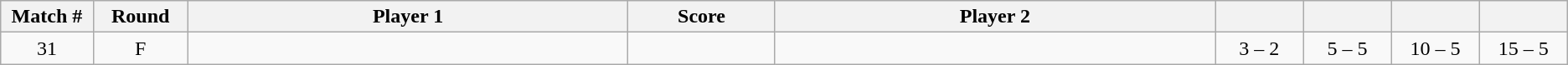<table class="wikitable">
<tr>
<th width="2%">Match #</th>
<th width="2%">Round</th>
<th width="15%">Player 1</th>
<th width="5%">Score</th>
<th width="15%">Player 2</th>
<th width="3%"></th>
<th width="3%"></th>
<th width="3%"></th>
<th width="3%"></th>
</tr>
<tr style=text-align:center;"background:#;">
<td>31</td>
<td>F</td>
<td><strong></strong></td>
<td></td>
<td></td>
<td>3 – 2</td>
<td>5 – 5</td>
<td>10 – 5</td>
<td>15 – 5</td>
</tr>
</table>
